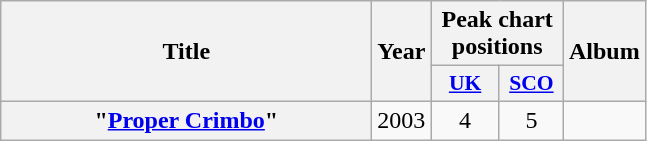<table class="wikitable plainrowheaders" style="text-align:center;" border="1">
<tr>
<th scope="col" rowspan="2" style="width:15em;">Title</th>
<th scope="col" rowspan="2">Year</th>
<th scope="col" colspan="2">Peak chart positions</th>
<th scope="col" rowspan="2">Album</th>
</tr>
<tr>
<th scope="col" style="width:2.7em;font-size:90%;"><a href='#'>UK</a><br></th>
<th scope="col" style="width:2.5em;font-size:90%;"><a href='#'>SCO</a><br></th>
</tr>
<tr>
<th scope="row">"<a href='#'>Proper Crimbo</a>"<br></th>
<td>2003</td>
<td>4</td>
<td>5</td>
<td></td>
</tr>
</table>
